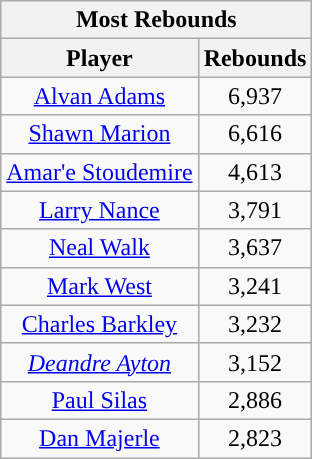<table class="wikitable sortable" style="text-align:center">
<tr>
<th colspan="5">Most Rebounds</th>
</tr>
<tr>
<th>Player</th>
<th>Rebounds</th>
</tr>
<tr>
<td><a href='#'>Alvan Adams</a></td>
<td>6,937</td>
</tr>
<tr>
<td><a href='#'>Shawn Marion</a></td>
<td>6,616</td>
</tr>
<tr>
<td><a href='#'>Amar'e Stoudemire</a></td>
<td>4,613</td>
</tr>
<tr>
<td><a href='#'>Larry Nance</a></td>
<td>3,791</td>
</tr>
<tr>
<td><a href='#'>Neal Walk</a></td>
<td>3,637</td>
</tr>
<tr>
<td><a href='#'>Mark West</a></td>
<td>3,241</td>
</tr>
<tr>
<td><a href='#'>Charles Barkley</a></td>
<td>3,232</td>
</tr>
<tr>
<td><em><a href='#'>Deandre Ayton</a></em></td>
<td>3,152</td>
</tr>
<tr>
<td><a href='#'>Paul Silas</a></td>
<td>2,886</td>
</tr>
<tr>
<td><a href='#'>Dan Majerle</a></td>
<td>2,823</td>
</tr>
</table>
